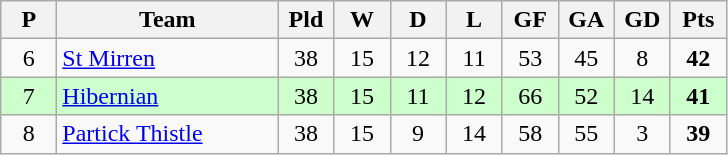<table class="wikitable" style="text-align: center;">
<tr>
<th width=30>P</th>
<th width=140>Team</th>
<th width=30>Pld</th>
<th width=30>W</th>
<th width=30>D</th>
<th width=30>L</th>
<th width=30>GF</th>
<th width=30>GA</th>
<th width=30>GD</th>
<th width=30>Pts</th>
</tr>
<tr>
<td>6</td>
<td align=left><a href='#'>St Mirren</a></td>
<td>38</td>
<td>15</td>
<td>12</td>
<td>11</td>
<td>53</td>
<td>45</td>
<td>8</td>
<td><strong>42</strong></td>
</tr>
<tr style="background:#ccffcc;">
<td>7</td>
<td align=left><a href='#'>Hibernian</a></td>
<td>38</td>
<td>15</td>
<td>11</td>
<td>12</td>
<td>66</td>
<td>52</td>
<td>14</td>
<td><strong>41</strong></td>
</tr>
<tr>
<td>8</td>
<td align=left><a href='#'>Partick Thistle</a></td>
<td>38</td>
<td>15</td>
<td>9</td>
<td>14</td>
<td>58</td>
<td>55</td>
<td>3</td>
<td><strong>39</strong></td>
</tr>
</table>
